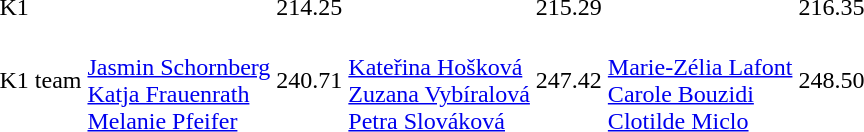<table>
<tr>
<td>K1</td>
<td></td>
<td>214.25</td>
<td></td>
<td>215.29</td>
<td></td>
<td>216.35</td>
</tr>
<tr>
<td>K1 team</td>
<td><br><a href='#'>Jasmin Schornberg</a><br><a href='#'>Katja Frauenrath</a><br><a href='#'>Melanie Pfeifer</a></td>
<td>240.71</td>
<td><br><a href='#'>Kateřina Hošková</a><br><a href='#'>Zuzana Vybíralová</a><br><a href='#'>Petra Slováková</a></td>
<td>247.42</td>
<td><br><a href='#'>Marie-Zélia Lafont</a><br><a href='#'>Carole Bouzidi</a><br><a href='#'>Clotilde Miclo</a></td>
<td>248.50</td>
</tr>
</table>
